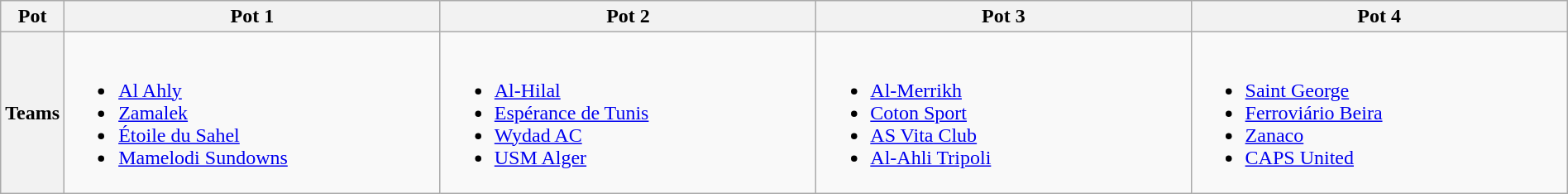<table class="wikitable" style="width:100%;">
<tr>
<th>Pot</th>
<th width=25%>Pot 1</th>
<th width=25%>Pot 2</th>
<th width=25%>Pot 3</th>
<th width=25%>Pot 4</th>
</tr>
<tr>
<th>Teams</th>
<td valign=top><br><ul><li> <a href='#'>Al Ahly</a> </li><li> <a href='#'>Zamalek</a> </li><li> <a href='#'>Étoile du Sahel</a> </li><li> <a href='#'>Mamelodi Sundowns</a> </li></ul></td>
<td valign=top><br><ul><li> <a href='#'>Al-Hilal</a> </li><li> <a href='#'>Espérance de Tunis</a> </li><li> <a href='#'>Wydad AC</a> </li><li> <a href='#'>USM Alger</a> </li></ul></td>
<td valign=top><br><ul><li> <a href='#'>Al-Merrikh</a> </li><li> <a href='#'>Coton Sport</a> </li><li> <a href='#'>AS Vita Club</a> </li><li> <a href='#'>Al-Ahli Tripoli</a> </li></ul></td>
<td valign=top><br><ul><li> <a href='#'>Saint George</a> </li><li> <a href='#'>Ferroviário Beira</a></li><li> <a href='#'>Zanaco</a></li><li> <a href='#'>CAPS United</a></li></ul></td>
</tr>
</table>
